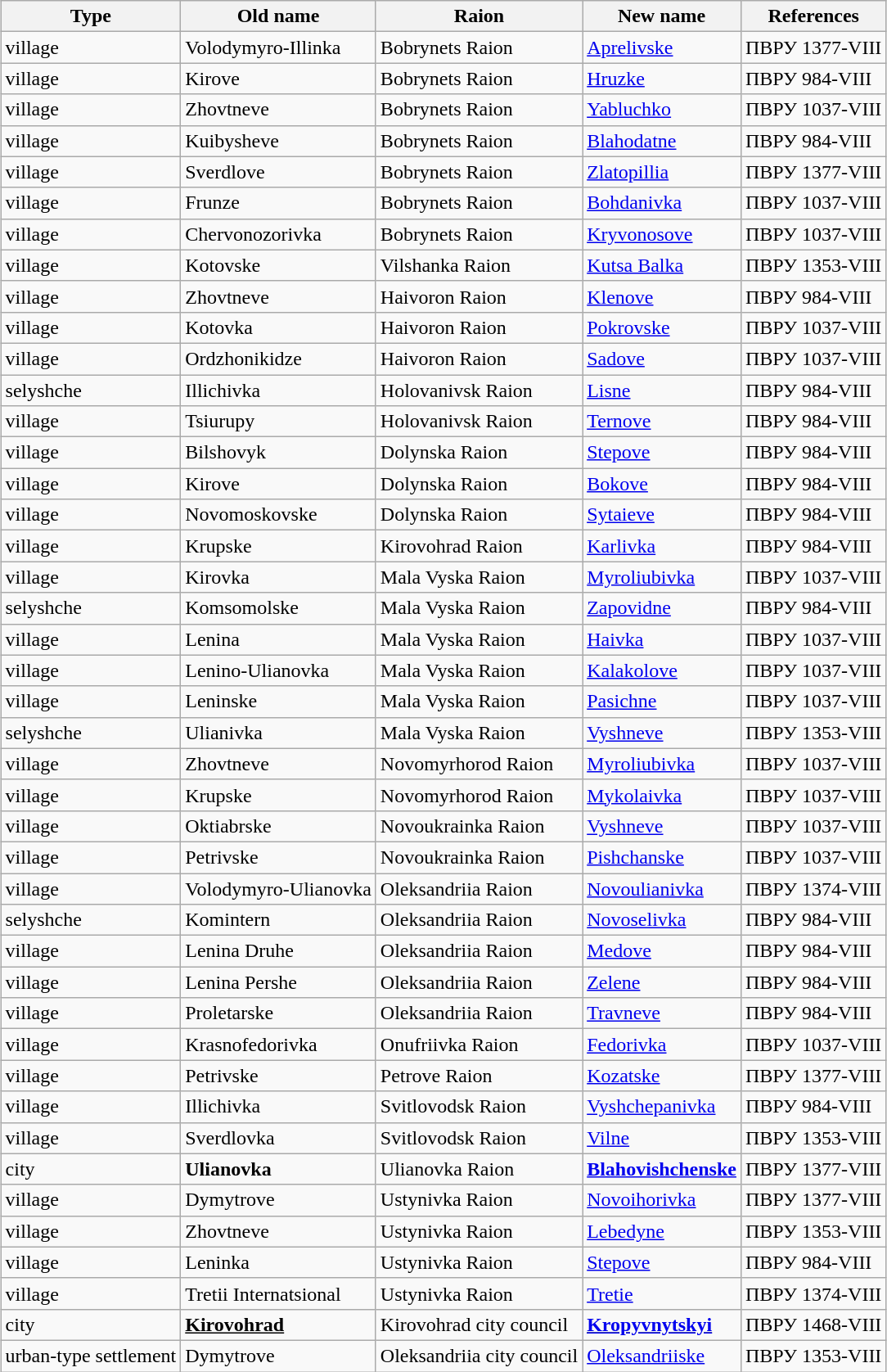<table class="wikitable sortable" style="margin:auto;">
<tr>
<th>Type</th>
<th>Old name</th>
<th>Raion</th>
<th>New name</th>
<th>References</th>
</tr>
<tr>
<td>village</td>
<td>Volodymyro-Illinka</td>
<td>Bobrynets Raion</td>
<td><a href='#'>Aprelivske</a></td>
<td>ПВРУ 1377-VIII</td>
</tr>
<tr>
<td>village</td>
<td>Kirove</td>
<td>Bobrynets Raion</td>
<td><a href='#'>Hruzke</a></td>
<td>ПВРУ 984-VIII</td>
</tr>
<tr>
<td>village</td>
<td>Zhovtneve</td>
<td>Bobrynets Raion</td>
<td><a href='#'>Yabluchko</a></td>
<td>ПВРУ 1037-VIII</td>
</tr>
<tr>
<td>village</td>
<td>Kuibysheve</td>
<td>Bobrynets Raion</td>
<td><a href='#'>Blahodatne</a></td>
<td>ПВРУ 984-VIII</td>
</tr>
<tr>
<td>village</td>
<td>Sverdlove</td>
<td>Bobrynets Raion</td>
<td><a href='#'>Zlatopillia</a></td>
<td>ПВРУ 1377-VIII</td>
</tr>
<tr>
<td>village</td>
<td>Frunze</td>
<td>Bobrynets Raion</td>
<td><a href='#'>Bohdanivka</a></td>
<td>ПВРУ 1037-VIII</td>
</tr>
<tr>
<td>village</td>
<td>Chervonozorivka</td>
<td>Bobrynets Raion</td>
<td><a href='#'>Kryvonosove</a></td>
<td>ПВРУ 1037-VIII</td>
</tr>
<tr>
<td>village</td>
<td>Kotovske</td>
<td>Vilshanka Raion</td>
<td><a href='#'>Kutsa Balka</a></td>
<td>ПВРУ 1353-VIII</td>
</tr>
<tr>
<td>village</td>
<td>Zhovtneve</td>
<td>Haivoron Raion</td>
<td><a href='#'>Klenove</a></td>
<td>ПВРУ 984-VIII</td>
</tr>
<tr>
<td>village</td>
<td>Kotovka</td>
<td>Haivoron Raion</td>
<td><a href='#'>Pokrovske</a></td>
<td>ПВРУ 1037-VIII</td>
</tr>
<tr>
<td>village</td>
<td>Ordzhonikidze</td>
<td>Haivoron Raion</td>
<td><a href='#'>Sadove</a></td>
<td>ПВРУ 1037-VIII</td>
</tr>
<tr>
<td>selyshche</td>
<td>Illichivka</td>
<td>Holovanivsk Raion</td>
<td><a href='#'>Lisne</a></td>
<td>ПВРУ 984-VIII</td>
</tr>
<tr>
<td>village</td>
<td>Tsiurupy</td>
<td>Holovanivsk Raion</td>
<td><a href='#'>Ternove</a></td>
<td>ПВРУ 984-VIII</td>
</tr>
<tr>
<td>village</td>
<td>Bilshovyk</td>
<td>Dolynska Raion</td>
<td><a href='#'>Stepove</a></td>
<td>ПВРУ 984-VIII</td>
</tr>
<tr>
<td>village</td>
<td>Kirove</td>
<td>Dolynska Raion</td>
<td><a href='#'>Bokove</a></td>
<td>ПВРУ 984-VIII</td>
</tr>
<tr>
<td>village</td>
<td>Novomoskovske</td>
<td>Dolynska Raion</td>
<td><a href='#'>Sytaieve</a></td>
<td>ПВРУ 984-VIII</td>
</tr>
<tr>
<td>village</td>
<td>Krupske</td>
<td>Kirovohrad Raion</td>
<td><a href='#'>Karlivka</a></td>
<td>ПВРУ 984-VIII</td>
</tr>
<tr>
<td>village</td>
<td>Kirovka</td>
<td>Mala Vyska Raion</td>
<td><a href='#'>Myroliubivka</a></td>
<td>ПВРУ 1037-VIII</td>
</tr>
<tr>
<td>selyshche</td>
<td>Komsomolske</td>
<td>Mala Vyska Raion</td>
<td><a href='#'>Zapovidne</a></td>
<td>ПВРУ 984-VIII</td>
</tr>
<tr>
<td>village</td>
<td>Lenina</td>
<td>Mala Vyska Raion</td>
<td><a href='#'>Haivka</a></td>
<td>ПВРУ 1037-VIII</td>
</tr>
<tr>
<td>village</td>
<td>Lenino-Ulianovka</td>
<td>Mala Vyska Raion</td>
<td><a href='#'>Kalakolove</a></td>
<td>ПВРУ 1037-VIII</td>
</tr>
<tr>
<td>village</td>
<td>Leninske</td>
<td>Mala Vyska Raion</td>
<td><a href='#'>Pasichne</a></td>
<td>ПВРУ 1037-VIII</td>
</tr>
<tr>
<td>selyshche</td>
<td>Ulianivka</td>
<td>Mala Vyska Raion</td>
<td><a href='#'>Vyshneve</a></td>
<td>ПВРУ 1353-VIII</td>
</tr>
<tr>
<td>village</td>
<td>Zhovtneve</td>
<td>Novomyrhorod Raion</td>
<td><a href='#'>Myroliubivka</a></td>
<td>ПВРУ 1037-VIII</td>
</tr>
<tr>
<td>village</td>
<td>Krupske</td>
<td>Novomyrhorod Raion</td>
<td><a href='#'>Mykolaivka</a></td>
<td>ПВРУ 1037-VIII</td>
</tr>
<tr>
<td>village</td>
<td>Oktiabrske</td>
<td>Novoukrainka Raion</td>
<td><a href='#'>Vyshneve</a></td>
<td>ПВРУ 1037-VIII</td>
</tr>
<tr>
<td>village</td>
<td>Petrivske</td>
<td>Novoukrainka Raion</td>
<td><a href='#'>Pishchanske</a></td>
<td>ПВРУ 1037-VIII</td>
</tr>
<tr>
<td>village</td>
<td>Volodymyro-Ulianovka</td>
<td>Oleksandriia Raion</td>
<td><a href='#'>Novoulianivka</a></td>
<td>ПВРУ 1374-VIII</td>
</tr>
<tr>
<td>selyshche</td>
<td>Komintern</td>
<td>Oleksandriia Raion</td>
<td><a href='#'>Novoselivka</a></td>
<td>ПВРУ 984-VIII</td>
</tr>
<tr>
<td>village</td>
<td>Lenina Druhe</td>
<td>Oleksandriia Raion</td>
<td><a href='#'>Medove</a></td>
<td>ПВРУ 984-VIII</td>
</tr>
<tr>
<td>village</td>
<td>Lenina Pershe</td>
<td>Oleksandriia Raion</td>
<td><a href='#'>Zelene</a></td>
<td>ПВРУ 984-VIII</td>
</tr>
<tr>
<td>village</td>
<td>Proletarske</td>
<td>Oleksandriia Raion</td>
<td><a href='#'>Travneve</a></td>
<td>ПВРУ 984-VIII</td>
</tr>
<tr>
<td>village</td>
<td>Krasnofedorivka</td>
<td>Onufriivka Raion</td>
<td><a href='#'>Fedorivka</a></td>
<td>ПВРУ 1037-VIII</td>
</tr>
<tr>
<td>village</td>
<td>Petrivske</td>
<td>Petrove Raion</td>
<td><a href='#'>Kozatske</a></td>
<td>ПВРУ 1377-VIII</td>
</tr>
<tr>
<td>village</td>
<td>Illichivka</td>
<td>Svitlovodsk Raion</td>
<td><a href='#'>Vyshchepanivka</a></td>
<td>ПВРУ 984-VIII</td>
</tr>
<tr>
<td>village</td>
<td>Sverdlovka</td>
<td>Svitlovodsk Raion</td>
<td><a href='#'>Vilne</a></td>
<td>ПВРУ 1353-VIII</td>
</tr>
<tr>
<td>city</td>
<td><strong>Ulianovka</strong></td>
<td>Ulianovka Raion</td>
<td><strong><a href='#'>Blahovishchenske</a></strong></td>
<td>ПВРУ 1377-VIII</td>
</tr>
<tr>
<td>village</td>
<td>Dymytrove</td>
<td>Ustynivka Raion</td>
<td><a href='#'>Novoihorivka</a></td>
<td>ПВРУ 1377-VIII</td>
</tr>
<tr>
<td>village</td>
<td>Zhovtneve</td>
<td>Ustynivka Raion</td>
<td><a href='#'>Lebedyne</a></td>
<td>ПВРУ 1353-VIII</td>
</tr>
<tr>
<td>village</td>
<td>Leninka</td>
<td>Ustynivka Raion</td>
<td><a href='#'>Stepove</a></td>
<td>ПВРУ 984-VIII</td>
</tr>
<tr>
<td>village</td>
<td>Tretii Internatsional</td>
<td>Ustynivka Raion</td>
<td><a href='#'>Tretie</a></td>
<td>ПВРУ 1374-VIII</td>
</tr>
<tr>
<td>city</td>
<td><u><strong>Kirovohrad</strong></u></td>
<td>Kirovohrad city council</td>
<td><u><strong><a href='#'>Kropyvnytskyi</a></strong></u></td>
<td>ПВРУ 1468-VIII</td>
</tr>
<tr>
<td>urban-type settlement</td>
<td>Dymytrove</td>
<td>Oleksandriia city council</td>
<td><a href='#'>Oleksandriiske</a></td>
<td>ПВРУ 1353-VIII</td>
</tr>
</table>
